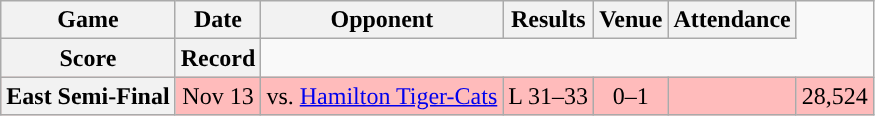<table class="wikitable" style="text-align:center">
<tr>
<th>Game</th>
<th>Date</th>
<th>Opponent</th>
<th>Results</th>
<th>Venue</th>
<th>Attendance</th>
</tr>
<tr>
<th>Score</th>
<th>Record</th>
</tr>
<tr style="background:#ffbbbb">
<th>East Semi-Final</th>
<td>Nov 13</td>
<td>vs. <a href='#'>Hamilton Tiger-Cats</a></td>
<td>L 31–33</td>
<td>0–1</td>
<td></td>
<td>28,524</td>
</tr>
</table>
